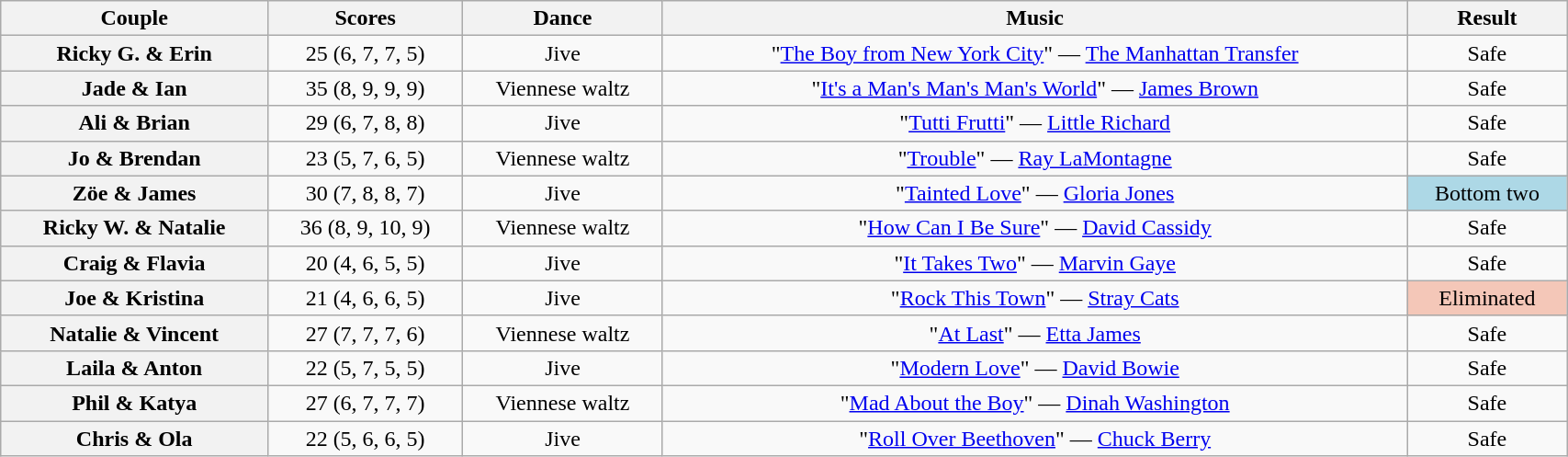<table class="wikitable sortable" style="text-align:center; width:90%">
<tr>
<th scope="col">Couple</th>
<th scope="col">Scores</th>
<th scope="col" class="unsortable">Dance</th>
<th scope="col" class="unsortable">Music</th>
<th scope="col" class="unsortable">Result</th>
</tr>
<tr>
<th scope="row">Ricky G. & Erin</th>
<td>25 (6, 7, 7, 5)</td>
<td>Jive</td>
<td>"<a href='#'>The Boy from New York City</a>" — <a href='#'>The Manhattan Transfer</a></td>
<td>Safe</td>
</tr>
<tr>
<th scope="row">Jade & Ian</th>
<td>35 (8, 9, 9, 9)</td>
<td>Viennese waltz</td>
<td>"<a href='#'>It's a Man's Man's Man's World</a>" — <a href='#'>James Brown</a></td>
<td>Safe</td>
</tr>
<tr>
<th scope="row">Ali & Brian</th>
<td>29 (6, 7, 8, 8)</td>
<td>Jive</td>
<td>"<a href='#'>Tutti Frutti</a>" — <a href='#'>Little Richard</a></td>
<td>Safe</td>
</tr>
<tr>
<th scope="row">Jo & Brendan</th>
<td>23 (5, 7, 6, 5)</td>
<td>Viennese waltz</td>
<td>"<a href='#'>Trouble</a>" — <a href='#'>Ray LaMontagne</a></td>
<td>Safe</td>
</tr>
<tr>
<th scope="row">Zöe & James</th>
<td>30 (7, 8, 8, 7)</td>
<td>Jive</td>
<td>"<a href='#'>Tainted Love</a>" — <a href='#'>Gloria Jones</a></td>
<td bgcolor="lightblue">Bottom two</td>
</tr>
<tr>
<th scope="row">Ricky W. & Natalie</th>
<td>36 (8, 9, 10, 9)</td>
<td>Viennese waltz</td>
<td>"<a href='#'>How Can I Be Sure</a>" — <a href='#'>David Cassidy</a></td>
<td>Safe</td>
</tr>
<tr>
<th scope="row">Craig & Flavia</th>
<td>20 (4, 6, 5, 5)</td>
<td>Jive</td>
<td>"<a href='#'>It Takes Two</a>" — <a href='#'>Marvin Gaye</a></td>
<td>Safe</td>
</tr>
<tr>
<th scope="row">Joe & Kristina</th>
<td>21 (4, 6, 6, 5)</td>
<td>Jive</td>
<td>"<a href='#'>Rock This Town</a>" — <a href='#'>Stray Cats</a></td>
<td bgcolor="f4c7b8">Eliminated</td>
</tr>
<tr>
<th scope="row">Natalie & Vincent</th>
<td>27 (7, 7, 7, 6)</td>
<td>Viennese waltz</td>
<td>"<a href='#'>At Last</a>" — <a href='#'>Etta James</a></td>
<td>Safe</td>
</tr>
<tr>
<th scope="row">Laila & Anton</th>
<td>22 (5, 7, 5, 5)</td>
<td>Jive</td>
<td>"<a href='#'>Modern Love</a>" — <a href='#'>David Bowie</a></td>
<td>Safe</td>
</tr>
<tr>
<th scope="row">Phil & Katya</th>
<td>27 (6, 7, 7, 7)</td>
<td>Viennese waltz</td>
<td>"<a href='#'>Mad About the Boy</a>" — <a href='#'>Dinah Washington</a></td>
<td>Safe</td>
</tr>
<tr>
<th scope="row">Chris & Ola</th>
<td>22 (5, 6, 6, 5)</td>
<td>Jive</td>
<td>"<a href='#'>Roll Over Beethoven</a>" — <a href='#'>Chuck Berry</a></td>
<td>Safe</td>
</tr>
</table>
